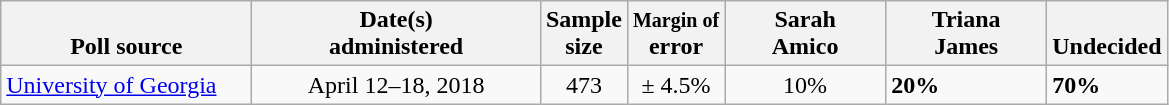<table class="wikitable">
<tr valign="bottom">
<th style="width:160px;">Poll source</th>
<th style="width:185px;">Date(s)<br>administered</th>
<th class="small">Sample<br>size</th>
<th><small>Margin of</small><br>error</th>
<th style="width:100px;">Sarah<br>Amico</th>
<th style="width:100px;">Triana<br>James</th>
<th>Undecided</th>
</tr>
<tr>
<td><a href='#'>University of Georgia</a></td>
<td align="center">April 12–18, 2018</td>
<td align="center">473</td>
<td align="center">± 4.5%</td>
<td align="center">10%</td>
<td><strong>20%</strong></td>
<td><strong>70%</strong></td>
</tr>
</table>
